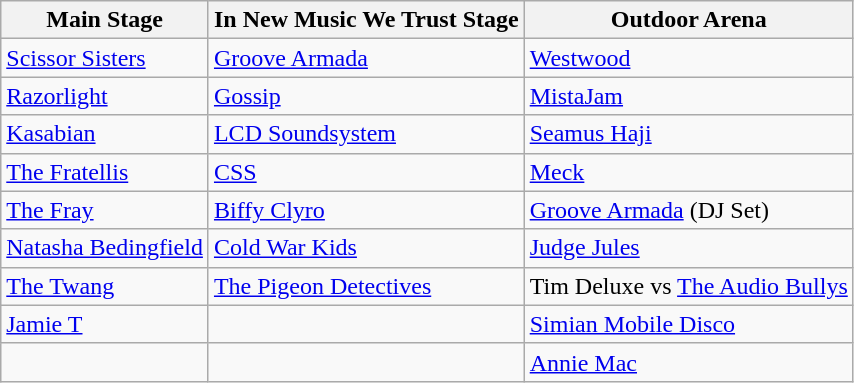<table class="wikitable">
<tr>
<th>Main Stage</th>
<th>In New Music We Trust Stage</th>
<th>Outdoor Arena</th>
</tr>
<tr>
<td><a href='#'>Scissor Sisters</a></td>
<td><a href='#'>Groove Armada</a></td>
<td><a href='#'>Westwood</a></td>
</tr>
<tr>
<td><a href='#'>Razorlight</a></td>
<td><a href='#'>Gossip</a></td>
<td><a href='#'>MistaJam</a></td>
</tr>
<tr>
<td><a href='#'>Kasabian</a></td>
<td><a href='#'>LCD Soundsystem</a></td>
<td><a href='#'>Seamus Haji</a></td>
</tr>
<tr>
<td><a href='#'>The Fratellis</a></td>
<td><a href='#'>CSS</a></td>
<td><a href='#'>Meck</a></td>
</tr>
<tr>
<td><a href='#'>The Fray</a></td>
<td><a href='#'>Biffy Clyro</a></td>
<td><a href='#'>Groove Armada</a> (DJ Set)</td>
</tr>
<tr>
<td><a href='#'>Natasha Bedingfield</a></td>
<td><a href='#'>Cold War Kids</a></td>
<td><a href='#'>Judge Jules</a></td>
</tr>
<tr>
<td><a href='#'>The Twang</a></td>
<td><a href='#'>The Pigeon Detectives</a></td>
<td>Tim Deluxe vs <a href='#'>The Audio Bullys</a></td>
</tr>
<tr>
<td><a href='#'>Jamie T</a></td>
<td></td>
<td><a href='#'>Simian Mobile Disco</a></td>
</tr>
<tr>
<td></td>
<td></td>
<td><a href='#'>Annie Mac</a></td>
</tr>
</table>
